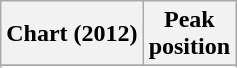<table class="wikitable sortable plainrowheaders" style="text-align:center">
<tr>
<th scope="col">Chart (2012)</th>
<th scope="col">Peak<br>position</th>
</tr>
<tr>
</tr>
<tr>
</tr>
<tr>
</tr>
<tr>
</tr>
<tr>
</tr>
<tr>
</tr>
<tr>
</tr>
<tr>
</tr>
<tr>
</tr>
<tr>
</tr>
<tr>
</tr>
<tr>
</tr>
<tr>
</tr>
<tr>
</tr>
<tr>
</tr>
<tr>
</tr>
<tr>
</tr>
<tr>
</tr>
<tr>
</tr>
</table>
